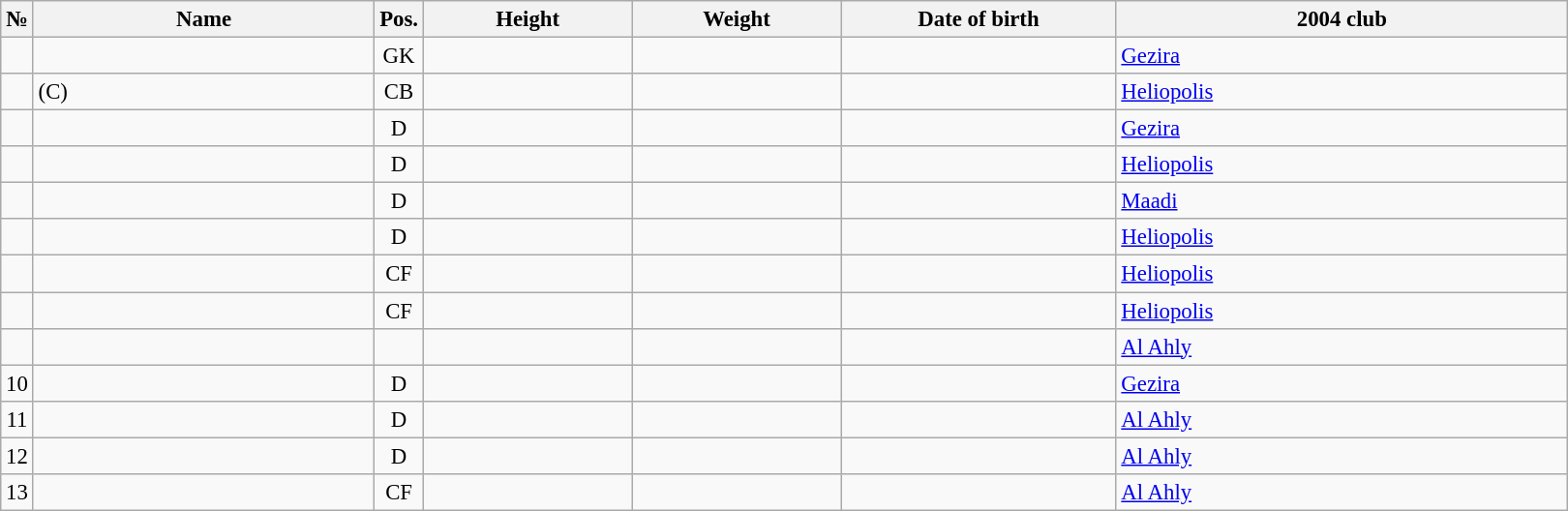<table class="wikitable sortable" style="font-size:95%; text-align:center;">
<tr>
<th>№</th>
<th style="width:15em">Name</th>
<th>Pos.</th>
<th style="width:9em">Height</th>
<th style="width:9em">Weight</th>
<th style="width:12em">Date of birth</th>
<th style="width:20em">2004 club</th>
</tr>
<tr>
<td></td>
<td style="text-align:left;"></td>
<td>GK</td>
<td></td>
<td></td>
<td style="text-align:right;"></td>
<td style="text-align:left;"> <a href='#'>Gezira</a></td>
</tr>
<tr>
<td></td>
<td style="text-align:left;"> (C)</td>
<td>CB</td>
<td></td>
<td></td>
<td style="text-align:right;"></td>
<td style="text-align:left;"> <a href='#'>Heliopolis</a></td>
</tr>
<tr>
<td></td>
<td style="text-align:left;"></td>
<td>D</td>
<td></td>
<td></td>
<td style="text-align:right;"></td>
<td style="text-align:left;"> <a href='#'>Gezira</a></td>
</tr>
<tr>
<td></td>
<td style="text-align:left;"></td>
<td>D</td>
<td></td>
<td></td>
<td style="text-align:right;"></td>
<td style="text-align:left;"> <a href='#'>Heliopolis</a></td>
</tr>
<tr>
<td></td>
<td style="text-align:left;"></td>
<td>D</td>
<td></td>
<td></td>
<td style="text-align:right;"></td>
<td style="text-align:left;"> <a href='#'>Maadi</a></td>
</tr>
<tr>
<td></td>
<td style="text-align:left;"></td>
<td>D</td>
<td></td>
<td></td>
<td style="text-align:right;"></td>
<td style="text-align:left;"> <a href='#'>Heliopolis</a></td>
</tr>
<tr>
<td></td>
<td style="text-align:left;"></td>
<td>CF</td>
<td></td>
<td></td>
<td style="text-align:right;"></td>
<td style="text-align:left;"> <a href='#'>Heliopolis</a></td>
</tr>
<tr>
<td></td>
<td style="text-align:left;"></td>
<td>CF</td>
<td></td>
<td></td>
<td style="text-align:right;"></td>
<td style="text-align:left;"> <a href='#'>Heliopolis</a></td>
</tr>
<tr>
<td></td>
<td style="text-align:left;"></td>
<td></td>
<td></td>
<td></td>
<td style="text-align:right;"></td>
<td style="text-align:left;"> <a href='#'>Al Ahly</a></td>
</tr>
<tr>
<td>10</td>
<td style="text-align:left;"></td>
<td>D</td>
<td></td>
<td></td>
<td style="text-align:right;"></td>
<td style="text-align:left;"> <a href='#'>Gezira</a></td>
</tr>
<tr>
<td>11</td>
<td style="text-align:left;"></td>
<td>D</td>
<td></td>
<td></td>
<td style="text-align:right;"></td>
<td style="text-align:left;"> <a href='#'>Al Ahly</a></td>
</tr>
<tr>
<td>12</td>
<td style="text-align:left;"></td>
<td>D</td>
<td></td>
<td></td>
<td style="text-align:right;"></td>
<td style="text-align:left;"> <a href='#'>Al Ahly</a></td>
</tr>
<tr>
<td>13</td>
<td style="text-align:left;"></td>
<td>CF</td>
<td></td>
<td></td>
<td style="text-align:right;"></td>
<td style="text-align:left;"> <a href='#'>Al Ahly</a></td>
</tr>
</table>
